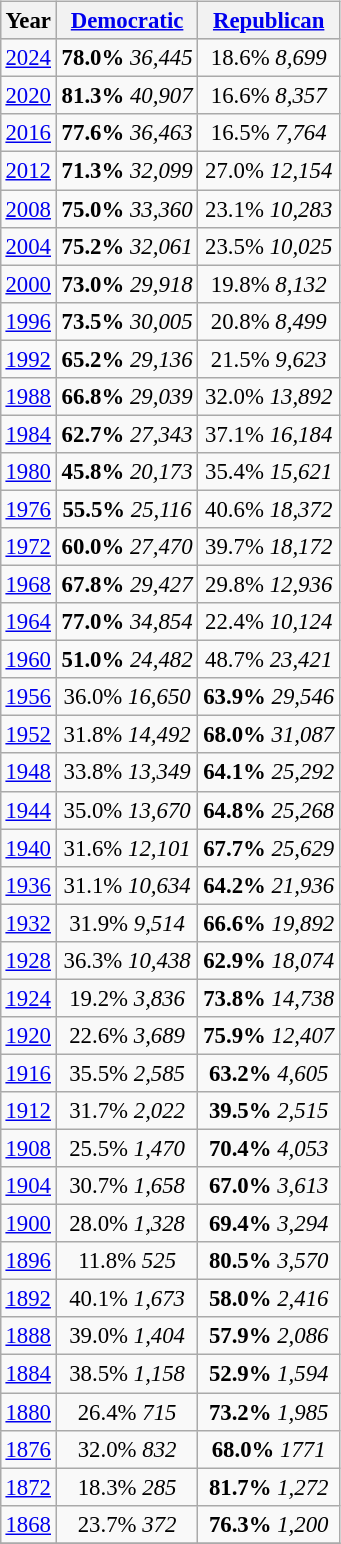<table class="wikitable" style="float:right; margin:1em; font-size:95%;">
<tr style="background:lightgrey;">
<th>Year</th>
<th><a href='#'>Democratic</a></th>
<th><a href='#'>Republican</a></th>
</tr>
<tr>
<td align="center" ><a href='#'>2024</a></td>
<td align="center" ><strong>78.0%</strong> <em>36,445</em></td>
<td align="center" >18.6% <em>8,699</em></td>
</tr>
<tr>
<td align="center" ><a href='#'>2020</a></td>
<td align="center" ><strong>81.3%</strong> <em>40,907</em></td>
<td align="center" >16.6% <em>8,357</em></td>
</tr>
<tr>
<td align="center" ><a href='#'>2016</a></td>
<td align="center" ><strong>77.6%</strong> <em>36,463</em></td>
<td align="center" >16.5% <em>7,764</em></td>
</tr>
<tr>
<td align="center" ><a href='#'>2012</a></td>
<td align="center" ><strong>71.3%</strong> <em>32,099</em></td>
<td align="center" >27.0% <em>12,154</em></td>
</tr>
<tr>
<td align="center" ><a href='#'>2008</a></td>
<td align="center" ><strong>75.0%</strong> <em>33,360</em></td>
<td align="center" >23.1% <em>10,283</em></td>
</tr>
<tr>
<td align="center" ><a href='#'>2004</a></td>
<td align="center" ><strong>75.2%</strong> <em>32,061</em></td>
<td align="center" >23.5% <em>10,025</em></td>
</tr>
<tr>
<td align="center" ><a href='#'>2000</a></td>
<td align="center" ><strong>73.0%</strong> <em>29,918</em></td>
<td align="center" >19.8% <em>8,132</em></td>
</tr>
<tr>
<td align="center" ><a href='#'>1996</a></td>
<td align="center" ><strong>73.5%</strong> <em>30,005</em></td>
<td align="center" >20.8% <em>8,499</em></td>
</tr>
<tr>
<td align="center" ><a href='#'>1992</a></td>
<td align="center" ><strong>65.2%</strong> <em>29,136</em></td>
<td align="center" >21.5% <em>9,623</em></td>
</tr>
<tr>
<td align="center" ><a href='#'>1988</a></td>
<td align="center" ><strong>66.8%</strong> <em>29,039</em></td>
<td align="center" >32.0% <em>13,892</em></td>
</tr>
<tr>
<td align="center" ><a href='#'>1984</a></td>
<td align="center" ><strong>62.7%</strong> <em>27,343</em></td>
<td align="center" >37.1% <em>16,184</em></td>
</tr>
<tr>
<td align="center" ><a href='#'>1980</a></td>
<td align="center" ><strong>45.8%</strong> <em>20,173</em></td>
<td align="center" >35.4% <em>15,621</em></td>
</tr>
<tr>
<td align="center" ><a href='#'>1976</a></td>
<td align="center" ><strong>55.5%</strong> <em>25,116</em></td>
<td align="center" >40.6% <em>18,372</em></td>
</tr>
<tr>
<td align="center" ><a href='#'>1972</a></td>
<td align="center" ><strong>60.0%</strong> <em>27,470</em></td>
<td align="center" >39.7% <em>18,172</em></td>
</tr>
<tr>
<td align="center" ><a href='#'>1968</a></td>
<td align="center" ><strong>67.8%</strong> <em>29,427</em></td>
<td align="center" >29.8% <em>12,936</em></td>
</tr>
<tr>
<td align="center" ><a href='#'>1964</a></td>
<td align="center" ><strong>77.0%</strong> <em>34,854</em></td>
<td align="center" >22.4% <em>10,124</em></td>
</tr>
<tr>
<td align="center" ><a href='#'>1960</a></td>
<td align="center" ><strong>51.0%</strong> <em>24,482</em></td>
<td align="center" >48.7% <em>23,421</em></td>
</tr>
<tr>
<td align="center" ><a href='#'>1956</a></td>
<td align="center" >36.0% <em>16,650</em></td>
<td align="center" ><strong>63.9%</strong> <em>29,546</em></td>
</tr>
<tr>
<td align="center" ><a href='#'>1952</a></td>
<td align="center" >31.8% <em>14,492</em></td>
<td align="center" ><strong>68.0%</strong> <em>31,087</em></td>
</tr>
<tr>
<td align="center" ><a href='#'>1948</a></td>
<td align="center" >33.8% <em>13,349</em></td>
<td align="center" ><strong>64.1%</strong> <em>25,292</em></td>
</tr>
<tr>
<td align="center" ><a href='#'>1944</a></td>
<td align="center" >35.0% <em>13,670</em></td>
<td align="center" ><strong>64.8%</strong> <em>25,268</em></td>
</tr>
<tr>
<td align="center" ><a href='#'>1940</a></td>
<td align="center" >31.6% <em>12,101</em></td>
<td align="center" ><strong>67.7%</strong> <em>25,629</em></td>
</tr>
<tr>
<td align="center" ><a href='#'>1936</a></td>
<td align="center" >31.1% <em>10,634</em></td>
<td align="center" ><strong>64.2%</strong> <em>21,936</em></td>
</tr>
<tr>
<td align="center" ><a href='#'>1932</a></td>
<td align="center" >31.9% <em>9,514</em></td>
<td align="center" ><strong>66.6%</strong> <em>19,892</em></td>
</tr>
<tr>
<td align="center" ><a href='#'>1928</a></td>
<td align="center" >36.3% <em>10,438</em></td>
<td align="center" ><strong>62.9%</strong> <em>18,074</em></td>
</tr>
<tr>
<td align="center" ><a href='#'>1924</a></td>
<td align="center" >19.2% <em>3,836</em></td>
<td align="center" ><strong>73.8%</strong> <em>14,738</em></td>
</tr>
<tr>
<td align="center" ><a href='#'>1920</a></td>
<td align="center" >22.6% <em>3,689</em></td>
<td align="center" ><strong>75.9%</strong> <em>12,407</em></td>
</tr>
<tr>
<td align="center" ><a href='#'>1916</a></td>
<td align="center" >35.5% <em>2,585</em></td>
<td align="center" ><strong>63.2%</strong> <em>4,605</em></td>
</tr>
<tr>
<td align="center" ><a href='#'>1912</a></td>
<td align="center" >31.7% <em>2,022</em></td>
<td align="center" ><strong>39.5%</strong> <em>2,515</em></td>
</tr>
<tr>
<td align="center" ><a href='#'>1908</a></td>
<td align="center" >25.5% <em>1,470</em></td>
<td align="center" ><strong>70.4%</strong> <em>4,053</em></td>
</tr>
<tr>
<td align="center" ><a href='#'>1904</a></td>
<td align="center" >30.7% <em>1,658</em></td>
<td align="center" ><strong>67.0%</strong> <em>3,613</em></td>
</tr>
<tr>
<td align="center" ><a href='#'>1900</a></td>
<td align="center" >28.0% <em>1,328</em></td>
<td align="center" ><strong>69.4%</strong> <em>3,294</em></td>
</tr>
<tr>
<td align="center" ><a href='#'>1896</a></td>
<td align="center" >11.8% <em>525</em></td>
<td align="center" ><strong>80.5%</strong> <em>3,570</em></td>
</tr>
<tr>
<td align="center" ><a href='#'>1892</a></td>
<td align="center" >40.1% <em>1,673</em></td>
<td align="center" ><strong>58.0%</strong> <em>2,416</em></td>
</tr>
<tr>
<td align="center" ><a href='#'>1888</a></td>
<td align="center" >39.0% <em>1,404</em></td>
<td align="center" ><strong>57.9%</strong> <em>2,086</em></td>
</tr>
<tr>
<td align="center" ><a href='#'>1884</a></td>
<td align="center" >38.5% <em>1,158</em></td>
<td align="center" ><strong>52.9%</strong> <em>1,594</em></td>
</tr>
<tr>
<td align="center" ><a href='#'>1880</a></td>
<td align="center" >26.4% <em>715</em></td>
<td align="center" ><strong>73.2%</strong> <em>1,985</em></td>
</tr>
<tr>
<td align="center" ><a href='#'>1876</a></td>
<td align="center" >32.0% <em>832</em></td>
<td align="center" ><strong>68.0%</strong> <em>1771</em></td>
</tr>
<tr>
<td align="center" ><a href='#'>1872</a></td>
<td align="center" >18.3% <em>285</em></td>
<td align="center" ><strong>81.7%</strong> <em>1,272</em></td>
</tr>
<tr>
<td align="center" ><a href='#'>1868</a></td>
<td align="center" >23.7% <em>372</em></td>
<td align="center" ><strong>76.3%</strong> <em>1,200</em></td>
</tr>
<tr>
</tr>
</table>
